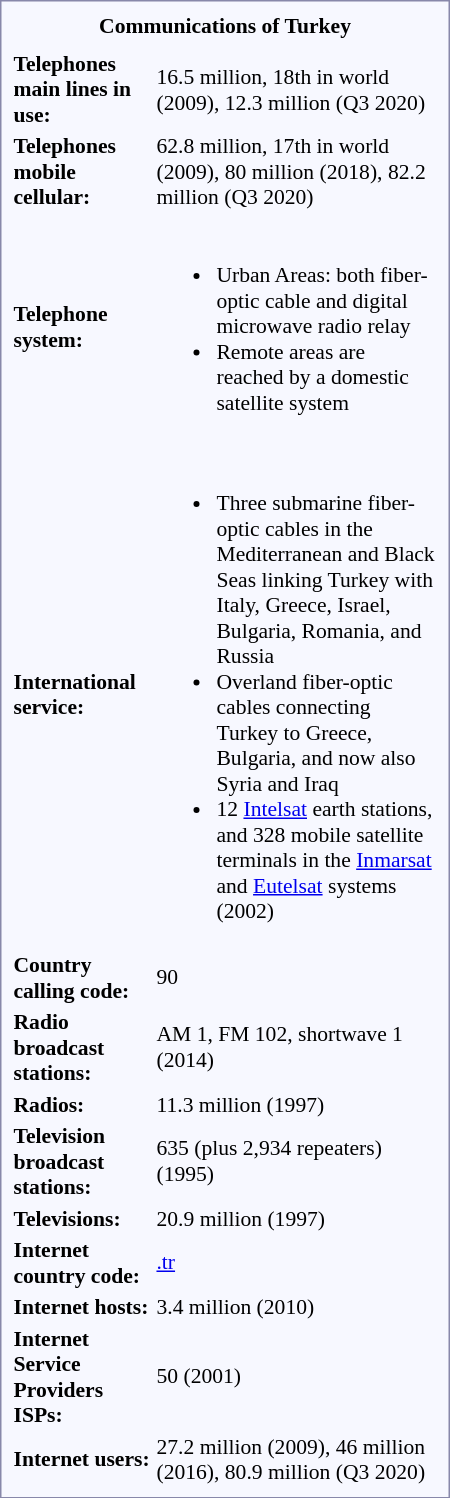<table style="width:300px; border:1px solid #8888aa; background:#f7f8ff; padding:5px; font-size:90%; float:right;">
<tr>
<th colspan=2>Communications of Turkey</th>
</tr>
<tr>
<td colspan="2" align="center"></td>
</tr>
<tr>
<td><strong>Telephones main lines in use:</strong></td>
<td>16.5 million, 18th in world (2009), 12.3 million (Q3 2020)</td>
</tr>
<tr>
<td><strong>Telephones mobile cellular:</strong></td>
<td>62.8 million, 17th in world (2009), 80 million (2018), 82.2 million (Q3 2020)</td>
</tr>
<tr>
<td><strong>Telephone system:</strong></td>
<td><br><ul><li>Urban Areas: both fiber-optic cable and digital microwave radio relay</li><li>Remote areas are reached by a domestic satellite system</li></ul></td>
</tr>
<tr>
<td><strong>International service:</strong></td>
<td><br><ul><li>Three submarine fiber-optic cables in the Mediterranean and Black Seas linking Turkey with Italy, Greece, Israel, Bulgaria, Romania, and Russia</li><li>Overland fiber-optic cables connecting Turkey to Greece, Bulgaria, and now also Syria and Iraq</li><li>12 <a href='#'>Intelsat</a> earth stations, and 328 mobile satellite terminals in the <a href='#'>Inmarsat</a> and <a href='#'>Eutelsat</a> systems (2002)</li></ul></td>
</tr>
<tr>
<td><strong>Country calling code:</strong></td>
<td>90</td>
</tr>
<tr>
<td><strong>Radio broadcast stations:</strong></td>
<td>AM 1, FM 102, shortwave 1 (2014)</td>
</tr>
<tr>
<td><strong>Radios:</strong></td>
<td>11.3 million (1997)</td>
</tr>
<tr>
<td><strong>Television broadcast stations:</strong></td>
<td>635 (plus 2,934 repeaters) (1995)</td>
</tr>
<tr>
<td><strong>Televisions:</strong></td>
<td>20.9 million (1997)</td>
</tr>
<tr>
<td><strong>Internet country code:</strong></td>
<td><a href='#'>.tr</a></td>
</tr>
<tr>
<td><strong>Internet hosts:</strong></td>
<td>3.4 million (2010)</td>
</tr>
<tr>
<td><strong>Internet Service Providers ISPs:</strong></td>
<td>50 (2001)</td>
</tr>
<tr>
<td><strong>Internet users:</strong></td>
<td>27.2 million (2009), 46 million (2016), 80.9 million (Q3 2020)</td>
</tr>
</table>
